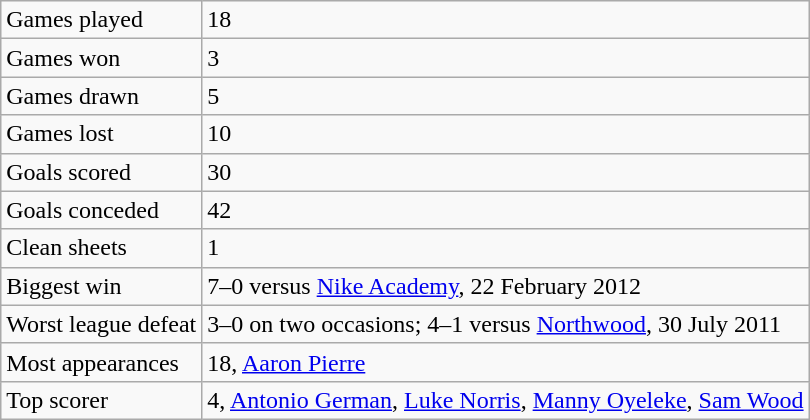<table class="wikitable">
<tr>
<td>Games played</td>
<td>18</td>
</tr>
<tr>
<td>Games won</td>
<td>3</td>
</tr>
<tr>
<td>Games drawn</td>
<td>5</td>
</tr>
<tr>
<td>Games lost</td>
<td>10</td>
</tr>
<tr>
<td>Goals scored</td>
<td>30</td>
</tr>
<tr>
<td>Goals conceded</td>
<td>42</td>
</tr>
<tr>
<td>Clean sheets</td>
<td>1</td>
</tr>
<tr>
<td>Biggest win</td>
<td>7–0 versus <a href='#'>Nike Academy</a>, 22 February 2012</td>
</tr>
<tr>
<td>Worst league defeat</td>
<td>3–0 on two occasions; 4–1 versus <a href='#'>Northwood</a>, 30 July 2011</td>
</tr>
<tr>
<td>Most appearances</td>
<td>18, <a href='#'>Aaron Pierre</a></td>
</tr>
<tr>
<td>Top scorer</td>
<td>4, <a href='#'>Antonio German</a>, <a href='#'>Luke Norris</a>, <a href='#'>Manny Oyeleke</a>, <a href='#'>Sam Wood</a></td>
</tr>
</table>
